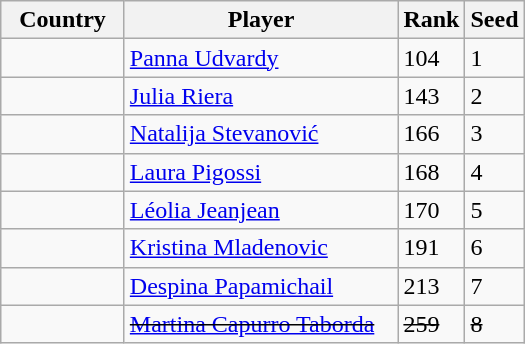<table class="wikitable">
<tr>
<th width="75">Country</th>
<th width="175">Player</th>
<th>Rank</th>
<th>Seed</th>
</tr>
<tr>
<td></td>
<td><a href='#'>Panna Udvardy</a></td>
<td>104</td>
<td>1</td>
</tr>
<tr>
<td></td>
<td><a href='#'>Julia Riera</a></td>
<td>143</td>
<td>2</td>
</tr>
<tr>
<td></td>
<td><a href='#'>Natalija Stevanović</a></td>
<td>166</td>
<td>3</td>
</tr>
<tr>
<td></td>
<td><a href='#'>Laura Pigossi</a></td>
<td>168</td>
<td>4</td>
</tr>
<tr>
<td></td>
<td><a href='#'>Léolia Jeanjean</a></td>
<td>170</td>
<td>5</td>
</tr>
<tr>
<td></td>
<td><a href='#'>Kristina Mladenovic</a></td>
<td>191</td>
<td>6</td>
</tr>
<tr>
<td></td>
<td><a href='#'>Despina Papamichail</a></td>
<td>213</td>
<td>7</td>
</tr>
<tr>
<td><s></s></td>
<td><s><a href='#'>Martina Capurro Taborda</a></s></td>
<td><s>259</s></td>
<td><s>8</s></td>
</tr>
</table>
